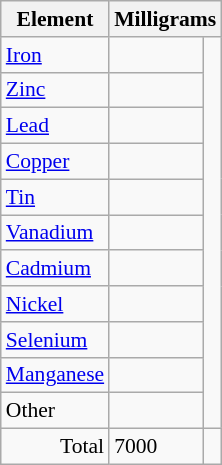<table class="wikitable floatright" style="font-size:90%">
<tr>
<th>Element</th>
<th colspan="2">Milligrams</th>
</tr>
<tr>
<td><a href='#'>Iron</a></td>
<td align="right"></td>
</tr>
<tr>
<td><a href='#'>Zinc</a></td>
<td align="right"></td>
</tr>
<tr>
<td><a href='#'>Lead</a></td>
<td align="right"></td>
</tr>
<tr>
<td><a href='#'>Copper</a></td>
<td align="right"></td>
</tr>
<tr>
<td><a href='#'>Tin</a></td>
<td align="right"></td>
</tr>
<tr>
<td><a href='#'>Vanadium</a></td>
<td align="right"></td>
</tr>
<tr>
<td><a href='#'>Cadmium</a></td>
<td align="right"></td>
</tr>
<tr>
<td><a href='#'>Nickel</a></td>
<td align="right"></td>
</tr>
<tr>
<td><a href='#'>Selenium</a></td>
<td align="right"></td>
</tr>
<tr>
<td><a href='#'>Manganese</a></td>
<td align="right"></td>
</tr>
<tr>
<td>Other</td>
<td align="right"></td>
</tr>
<tr>
<td style="text-align:right">Total</td>
<td>7000</td>
<td></td>
</tr>
</table>
